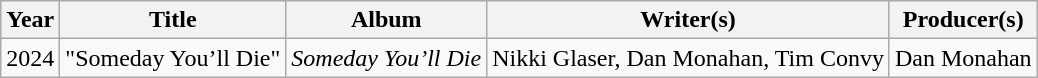<table class="wikitable">
<tr>
<th>Year</th>
<th>Title</th>
<th>Album</th>
<th>Writer(s)</th>
<th>Producer(s)</th>
</tr>
<tr>
<td>2024</td>
<td>"Someday You’ll Die"</td>
<td><em>Someday You’ll Die</em></td>
<td>Nikki Glaser, Dan Monahan, Tim Convy</td>
<td style="text-align: center;">Dan Monahan</td>
</tr>
</table>
